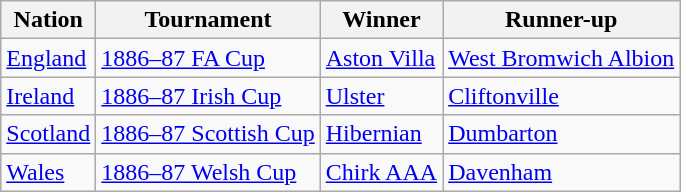<table class="wikitable">
<tr>
<th>Nation</th>
<th>Tournament</th>
<th>Winner</th>
<th>Runner-up</th>
</tr>
<tr>
<td> <a href='#'>England</a></td>
<td><a href='#'>1886–87 FA Cup</a></td>
<td><a href='#'>Aston Villa</a></td>
<td><a href='#'>West Bromwich Albion</a></td>
</tr>
<tr>
<td> <a href='#'>Ireland</a></td>
<td><a href='#'>1886–87 Irish Cup</a></td>
<td><a href='#'>Ulster</a></td>
<td><a href='#'>Cliftonville</a></td>
</tr>
<tr>
<td> <a href='#'>Scotland</a></td>
<td><a href='#'>1886–87 Scottish Cup</a></td>
<td><a href='#'>Hibernian</a></td>
<td><a href='#'>Dumbarton</a></td>
</tr>
<tr>
<td> <a href='#'>Wales</a></td>
<td><a href='#'>1886–87 Welsh Cup</a></td>
<td><a href='#'>Chirk AAA</a></td>
<td><a href='#'>Davenham</a></td>
</tr>
</table>
